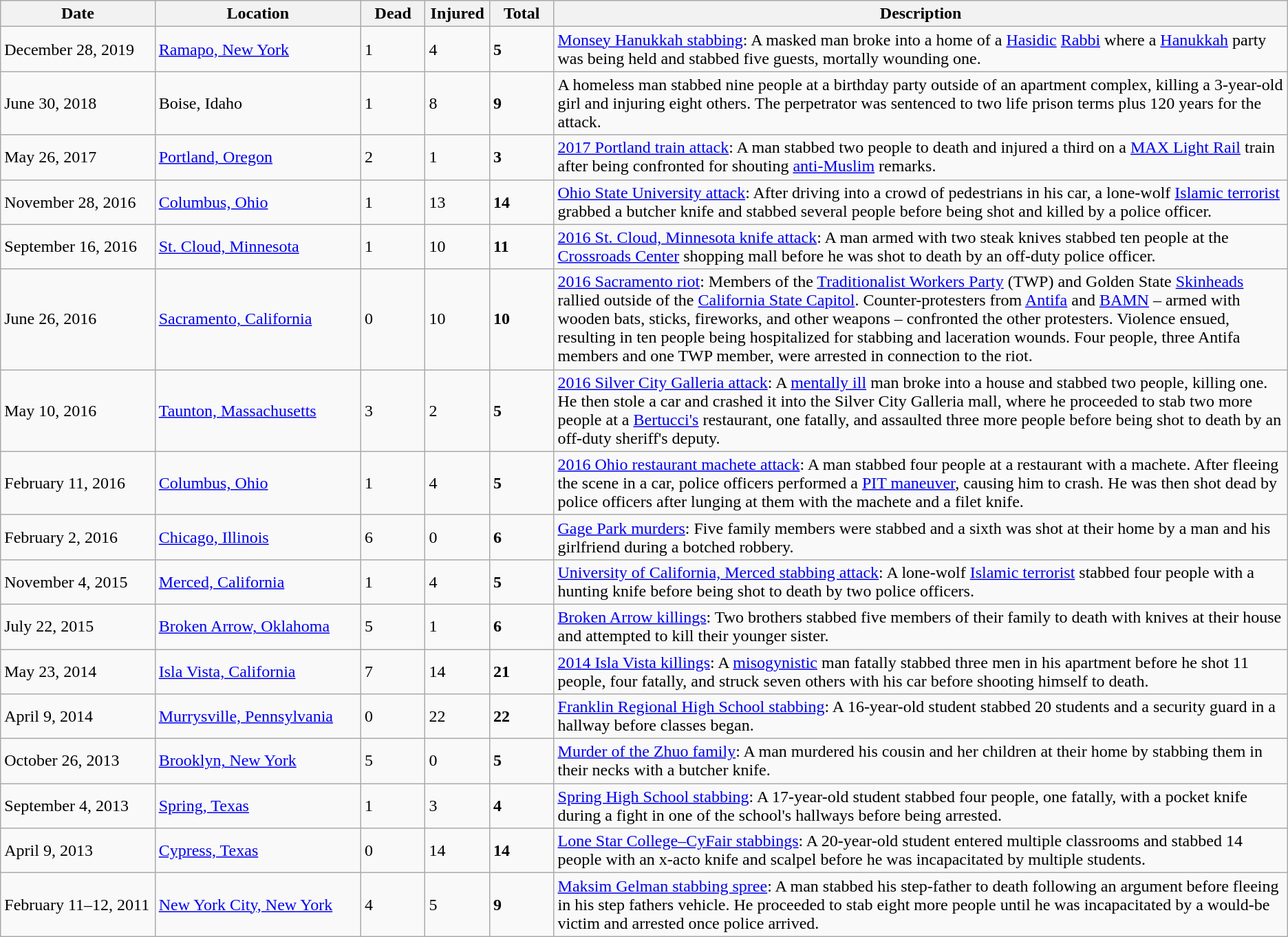<table class="wikitable sortable mw-datatable">
<tr>
<th width="12%">Date</th>
<th width="16%">Location</th>
<th width="5%">Dead</th>
<th width="5%">Injured</th>
<th width="5%">Total</th>
<th width="60%">Description</th>
</tr>
<tr>
<td>December 28, 2019</td>
<td><a href='#'>Ramapo, New York</a></td>
<td>1</td>
<td>4</td>
<td><strong>5</strong></td>
<td><a href='#'>Monsey Hanukkah stabbing</a>: A masked man broke into a home of a <a href='#'>Hasidic</a> <a href='#'>Rabbi</a> where a <a href='#'>Hanukkah</a> party was being held and stabbed five guests, mortally wounding one.</td>
</tr>
<tr>
<td>June 30, 2018</td>
<td>Boise, Idaho</td>
<td>1</td>
<td>8</td>
<td><strong>9</strong></td>
<td>A homeless man stabbed nine people at a birthday party outside of an apartment complex, killing a 3-year-old girl and injuring eight others. The perpetrator was sentenced to two life prison terms plus 120 years for the attack.</td>
</tr>
<tr>
<td>May 26, 2017</td>
<td><a href='#'>Portland, Oregon</a></td>
<td>2</td>
<td>1</td>
<td><strong>3</strong></td>
<td><a href='#'>2017 Portland train attack</a>: A man stabbed two people to death and injured a third on a <a href='#'>MAX Light Rail</a> train after being confronted for shouting <a href='#'>anti-Muslim</a> remarks.</td>
</tr>
<tr>
<td>November 28, 2016</td>
<td><a href='#'>Columbus, Ohio</a></td>
<td>1</td>
<td>13</td>
<td><strong>14</strong></td>
<td><a href='#'>Ohio State University attack</a>: After driving into a crowd of pedestrians in his car, a lone-wolf <a href='#'>Islamic terrorist</a> grabbed a butcher knife and stabbed several people before being shot and killed by a police officer.</td>
</tr>
<tr>
<td>September 16, 2016</td>
<td><a href='#'>St. Cloud, Minnesota</a></td>
<td>1</td>
<td>10</td>
<td><strong>11</strong></td>
<td><a href='#'>2016 St. Cloud, Minnesota knife attack</a>: A man armed with two steak knives stabbed ten people at the <a href='#'>Crossroads Center</a> shopping mall before he was shot to death by an off-duty police officer.</td>
</tr>
<tr>
<td>June 26, 2016</td>
<td><a href='#'>Sacramento, California</a></td>
<td>0</td>
<td>10</td>
<td><strong>10</strong></td>
<td><a href='#'>2016 Sacramento riot</a>: Members of the <a href='#'>Traditionalist Workers Party</a> (TWP) and Golden State <a href='#'>Skinheads</a> rallied outside of the <a href='#'>California State Capitol</a>. Counter-protesters from <a href='#'>Antifa</a> and <a href='#'>BAMN</a> – armed with wooden bats, sticks, fireworks, and other weapons – confronted the other protesters. Violence ensued, resulting in ten people being hospitalized for stabbing and laceration wounds. Four people, three Antifa members and one TWP member, were arrested in connection to the riot.</td>
</tr>
<tr>
<td>May 10, 2016</td>
<td><a href='#'>Taunton, Massachusetts</a></td>
<td>3</td>
<td>2</td>
<td><strong>5</strong></td>
<td><a href='#'>2016 Silver City Galleria attack</a>: A <a href='#'>mentally ill</a> man broke into a house and stabbed two people, killing one. He then stole a car and crashed it into the Silver City Galleria mall, where he proceeded to stab two more people at a <a href='#'>Bertucci's</a> restaurant, one fatally, and assaulted three more people before being shot to death by an off-duty sheriff's deputy.</td>
</tr>
<tr>
<td>February 11, 2016</td>
<td><a href='#'>Columbus, Ohio</a></td>
<td>1</td>
<td>4</td>
<td><strong>5</strong></td>
<td><a href='#'>2016 Ohio restaurant machete attack</a>: A man stabbed four people at a restaurant with a machete. After fleeing the scene in a car, police officers performed a <a href='#'>PIT maneuver</a>, causing him to crash. He was then shot dead by police officers after lunging at them with the machete and a filet knife.</td>
</tr>
<tr>
<td>February 2, 2016</td>
<td><a href='#'>Chicago, Illinois</a></td>
<td>6</td>
<td>0</td>
<td><strong>6</strong></td>
<td><a href='#'>Gage Park murders</a>: Five family members were stabbed and a sixth was shot at their home by a man and his girlfriend during a botched robbery.</td>
</tr>
<tr>
<td>November 4, 2015</td>
<td><a href='#'>Merced, California</a></td>
<td>1</td>
<td>4</td>
<td><strong>5</strong></td>
<td><a href='#'>University of California, Merced stabbing attack</a>: A lone-wolf <a href='#'>Islamic terrorist</a> stabbed four people with a hunting knife before being shot to death by two police officers.</td>
</tr>
<tr>
<td>July 22, 2015</td>
<td><a href='#'>Broken Arrow, Oklahoma</a></td>
<td>5</td>
<td>1</td>
<td><strong>6</strong></td>
<td><a href='#'>Broken Arrow killings</a>: Two brothers stabbed five members of their family to death with knives at their house and attempted to kill their younger sister.</td>
</tr>
<tr>
<td>May 23, 2014</td>
<td><a href='#'>Isla Vista, California</a></td>
<td>7</td>
<td>14</td>
<td><strong>21</strong></td>
<td><a href='#'>2014 Isla Vista killings</a>: A <a href='#'>misogynistic</a> man fatally stabbed three men in his apartment before he shot 11 people, four fatally, and struck seven others with his car before shooting himself to death.</td>
</tr>
<tr>
<td>April 9, 2014</td>
<td><a href='#'>Murrysville, Pennsylvania</a></td>
<td>0</td>
<td>22</td>
<td><strong>22</strong></td>
<td><a href='#'>Franklin Regional High School stabbing</a>: A 16-year-old student stabbed 20 students and a security guard in a hallway before classes began.</td>
</tr>
<tr>
<td>October 26, 2013</td>
<td><a href='#'>Brooklyn, New York</a></td>
<td>5</td>
<td>0</td>
<td><strong>5</strong></td>
<td><a href='#'>Murder of the Zhuo family</a>: A man murdered his cousin and her children at their home by stabbing them in their necks with a butcher knife.</td>
</tr>
<tr>
<td>September 4, 2013</td>
<td><a href='#'>Spring, Texas</a></td>
<td>1</td>
<td>3</td>
<td><strong>4</strong></td>
<td><a href='#'>Spring High School stabbing</a>: A 17-year-old student stabbed four people, one fatally, with a pocket knife during a fight in one of the school's hallways before being arrested.</td>
</tr>
<tr>
<td>April 9, 2013</td>
<td><a href='#'>Cypress, Texas</a></td>
<td>0</td>
<td>14</td>
<td><strong>14</strong></td>
<td><a href='#'>Lone Star College–CyFair stabbings</a>: A 20-year-old student entered multiple classrooms and stabbed 14 people with an x-acto knife and scalpel before he was incapacitated by multiple students.</td>
</tr>
<tr>
<td>February 11–12, 2011</td>
<td><a href='#'>New York City, New York</a></td>
<td>4</td>
<td>5</td>
<td><strong>9</strong></td>
<td><a href='#'>Maksim Gelman stabbing spree</a>: A man stabbed his step-father to death following an argument before fleeing in his step fathers vehicle. He proceeded to stab eight more people until he was incapacitated by a would-be victim and arrested once police arrived.</td>
</tr>
</table>
